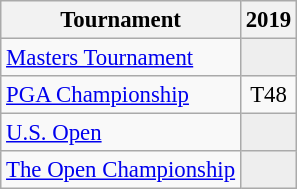<table class="wikitable" style="font-size:95%;text-align:center;">
<tr>
<th>Tournament</th>
<th>2019</th>
</tr>
<tr>
<td align=left><a href='#'>Masters Tournament</a></td>
<td style="background:#eeeeee;"></td>
</tr>
<tr>
<td align=left><a href='#'>PGA Championship</a></td>
<td>T48</td>
</tr>
<tr>
<td align=left><a href='#'>U.S. Open</a></td>
<td style="background:#eeeeee;"></td>
</tr>
<tr>
<td align=left><a href='#'>The Open Championship</a></td>
<td style="background:#eeeeee;"></td>
</tr>
</table>
